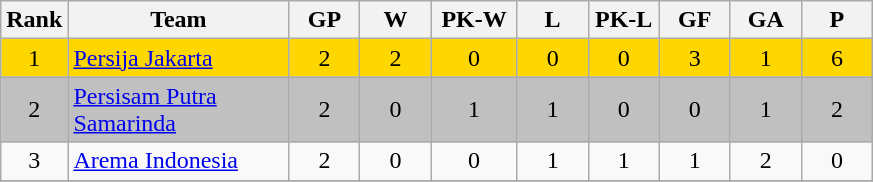<table class="wikitable" style="text-align: center;">
<tr>
<th width=30>Rank</th>
<th width=140>Team</th>
<th width=40>GP</th>
<th width=40>W</th>
<th width=50>PK-W</th>
<th width=40>L</th>
<th width=40>PK-L</th>
<th width=40>GF</th>
<th width=40>GA</th>
<th width=40>P</th>
</tr>
<tr bgcolor="gold">
<td>1</td>
<td align="left"> <a href='#'>Persija Jakarta</a></td>
<td>2</td>
<td>2</td>
<td>0</td>
<td>0</td>
<td>0</td>
<td>3</td>
<td>1</td>
<td>6</td>
</tr>
<tr bgcolor="silver">
<td>2</td>
<td align="left"> <a href='#'>Persisam Putra Samarinda</a></td>
<td>2</td>
<td>0</td>
<td>1</td>
<td>1</td>
<td>0</td>
<td>0</td>
<td>1</td>
<td>2</td>
</tr>
<tr bgcolor="">
<td>3</td>
<td align="left"> <a href='#'>Arema Indonesia</a></td>
<td>2</td>
<td>0</td>
<td>0</td>
<td>1</td>
<td>1</td>
<td>1</td>
<td>2</td>
<td>0</td>
</tr>
<tr>
</tr>
</table>
